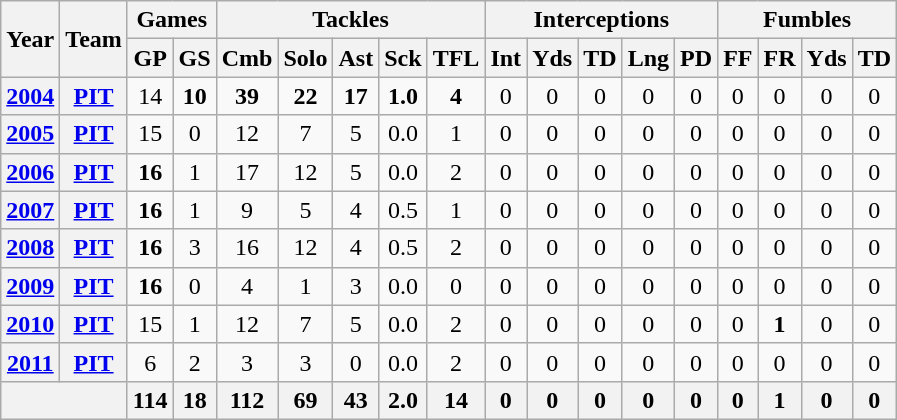<table class="wikitable" style="text-align:center">
<tr>
<th rowspan="2">Year</th>
<th rowspan="2">Team</th>
<th colspan="2">Games</th>
<th colspan="5">Tackles</th>
<th colspan="5">Interceptions</th>
<th colspan="4">Fumbles</th>
</tr>
<tr>
<th>GP</th>
<th>GS</th>
<th>Cmb</th>
<th>Solo</th>
<th>Ast</th>
<th>Sck</th>
<th>TFL</th>
<th>Int</th>
<th>Yds</th>
<th>TD</th>
<th>Lng</th>
<th>PD</th>
<th>FF</th>
<th>FR</th>
<th>Yds</th>
<th>TD</th>
</tr>
<tr>
<th><a href='#'>2004</a></th>
<th><a href='#'>PIT</a></th>
<td>14</td>
<td><strong>10</strong></td>
<td><strong>39</strong></td>
<td><strong>22</strong></td>
<td><strong>17</strong></td>
<td><strong>1.0</strong></td>
<td><strong>4</strong></td>
<td>0</td>
<td>0</td>
<td>0</td>
<td>0</td>
<td>0</td>
<td>0</td>
<td>0</td>
<td>0</td>
<td>0</td>
</tr>
<tr>
<th><a href='#'>2005</a></th>
<th><a href='#'>PIT</a></th>
<td>15</td>
<td>0</td>
<td>12</td>
<td>7</td>
<td>5</td>
<td>0.0</td>
<td>1</td>
<td>0</td>
<td>0</td>
<td>0</td>
<td>0</td>
<td>0</td>
<td>0</td>
<td>0</td>
<td>0</td>
<td>0</td>
</tr>
<tr>
<th><a href='#'>2006</a></th>
<th><a href='#'>PIT</a></th>
<td><strong>16</strong></td>
<td>1</td>
<td>17</td>
<td>12</td>
<td>5</td>
<td>0.0</td>
<td>2</td>
<td>0</td>
<td>0</td>
<td>0</td>
<td>0</td>
<td>0</td>
<td>0</td>
<td>0</td>
<td>0</td>
<td>0</td>
</tr>
<tr>
<th><a href='#'>2007</a></th>
<th><a href='#'>PIT</a></th>
<td><strong>16</strong></td>
<td>1</td>
<td>9</td>
<td>5</td>
<td>4</td>
<td>0.5</td>
<td>1</td>
<td>0</td>
<td>0</td>
<td>0</td>
<td>0</td>
<td>0</td>
<td>0</td>
<td>0</td>
<td>0</td>
<td>0</td>
</tr>
<tr>
<th><a href='#'>2008</a></th>
<th><a href='#'>PIT</a></th>
<td><strong>16</strong></td>
<td>3</td>
<td>16</td>
<td>12</td>
<td>4</td>
<td>0.5</td>
<td>2</td>
<td>0</td>
<td>0</td>
<td>0</td>
<td>0</td>
<td>0</td>
<td>0</td>
<td>0</td>
<td>0</td>
<td>0</td>
</tr>
<tr>
<th><a href='#'>2009</a></th>
<th><a href='#'>PIT</a></th>
<td><strong>16</strong></td>
<td>0</td>
<td>4</td>
<td>1</td>
<td>3</td>
<td>0.0</td>
<td>0</td>
<td>0</td>
<td>0</td>
<td>0</td>
<td>0</td>
<td>0</td>
<td>0</td>
<td>0</td>
<td>0</td>
<td>0</td>
</tr>
<tr>
<th><a href='#'>2010</a></th>
<th><a href='#'>PIT</a></th>
<td>15</td>
<td>1</td>
<td>12</td>
<td>7</td>
<td>5</td>
<td>0.0</td>
<td>2</td>
<td>0</td>
<td>0</td>
<td>0</td>
<td>0</td>
<td>0</td>
<td>0</td>
<td><strong>1</strong></td>
<td>0</td>
<td>0</td>
</tr>
<tr>
<th><a href='#'>2011</a></th>
<th><a href='#'>PIT</a></th>
<td>6</td>
<td>2</td>
<td>3</td>
<td>3</td>
<td>0</td>
<td>0.0</td>
<td>2</td>
<td>0</td>
<td>0</td>
<td>0</td>
<td>0</td>
<td>0</td>
<td>0</td>
<td>0</td>
<td>0</td>
<td>0</td>
</tr>
<tr>
<th colspan="2"></th>
<th>114</th>
<th>18</th>
<th>112</th>
<th>69</th>
<th>43</th>
<th>2.0</th>
<th>14</th>
<th>0</th>
<th>0</th>
<th>0</th>
<th>0</th>
<th>0</th>
<th>0</th>
<th>1</th>
<th>0</th>
<th>0</th>
</tr>
</table>
